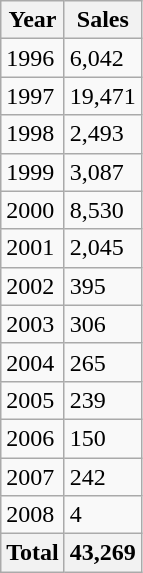<table class="wikitable">
<tr>
<th>Year</th>
<th>Sales</th>
</tr>
<tr>
<td>1996</td>
<td>6,042</td>
</tr>
<tr>
<td>1997</td>
<td>19,471</td>
</tr>
<tr>
<td>1998</td>
<td>2,493</td>
</tr>
<tr>
<td>1999</td>
<td>3,087</td>
</tr>
<tr>
<td>2000</td>
<td>8,530</td>
</tr>
<tr>
<td>2001</td>
<td>2,045</td>
</tr>
<tr>
<td>2002</td>
<td>395</td>
</tr>
<tr>
<td>2003</td>
<td>306</td>
</tr>
<tr>
<td>2004</td>
<td>265</td>
</tr>
<tr>
<td>2005</td>
<td>239</td>
</tr>
<tr>
<td>2006</td>
<td>150</td>
</tr>
<tr>
<td>2007</td>
<td>242</td>
</tr>
<tr>
<td>2008</td>
<td>4</td>
</tr>
<tr>
<th>Total</th>
<th>43,269</th>
</tr>
</table>
